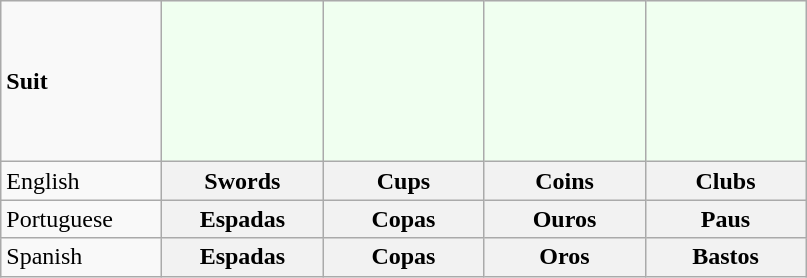<table class="wikitable">
<tr>
<td width="100px"><strong>Suit</strong></td>
<td align="center" width="100px" height="100px" bgcolor="honeydew"></td>
<td align="center" width="100px" bgcolor="honeydew"></td>
<td align="center" width="100px" bgcolor="honeydew"></td>
<td align="center" width="100px" bgcolor="honeydew"></td>
</tr>
<tr>
<td align="left" width="100px">English</td>
<th align="center" width="100px">Swords</th>
<th align="center" width="100px">Cups</th>
<th align="center" width="100px">Coins</th>
<th align="center" width="100px">Clubs</th>
</tr>
<tr>
<td align="left">Portuguese</td>
<th align="center">Espadas</th>
<th align="center">Copas</th>
<th align="center">Ouros</th>
<th align="center">Paus</th>
</tr>
<tr>
<td align="left">Spanish</td>
<th align="center">Espadas</th>
<th align="center">Copas</th>
<th align="center">Oros</th>
<th align="center">Bastos</th>
</tr>
</table>
